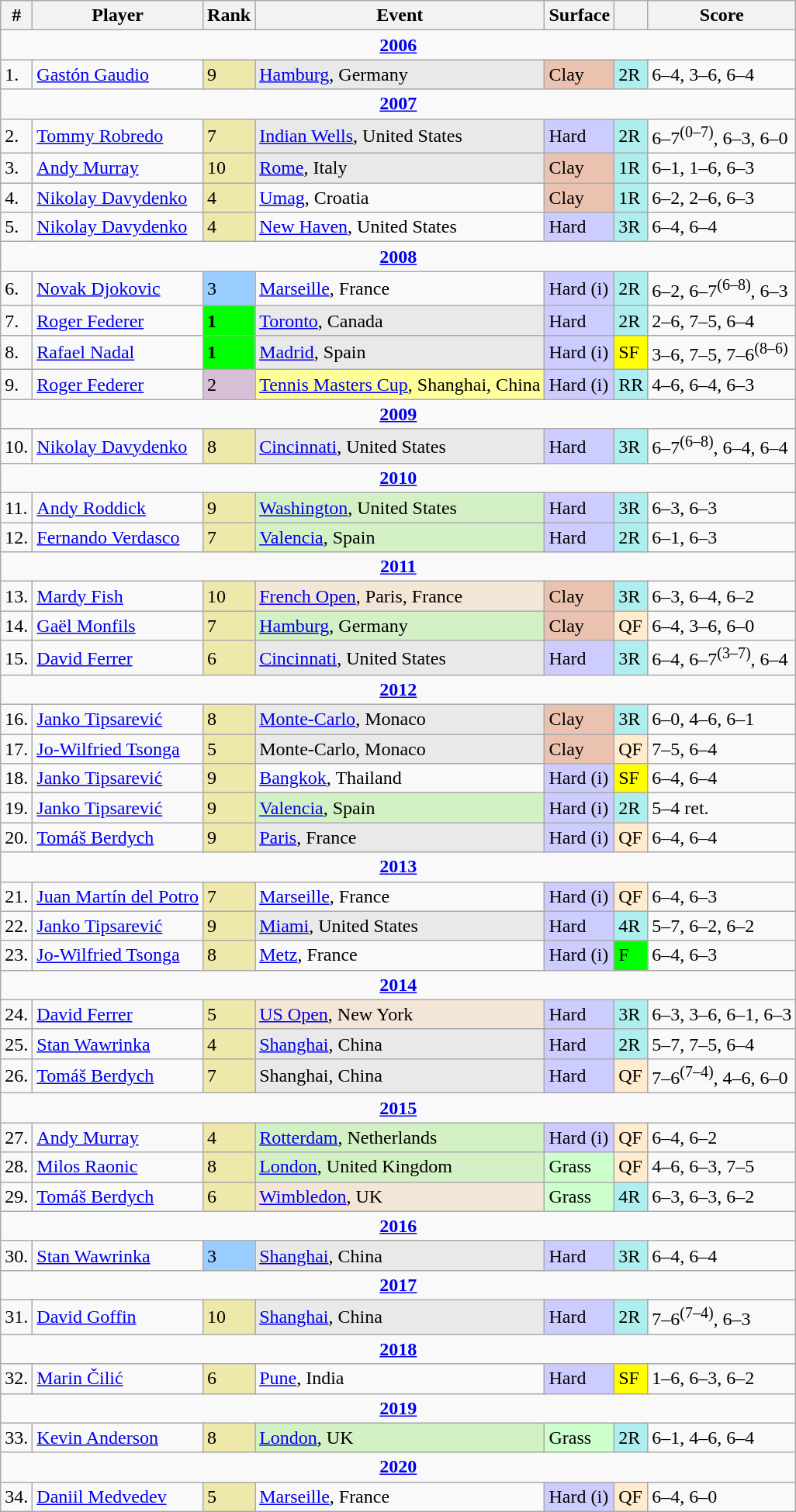<table class="wikitable sortable">
<tr>
<th>#</th>
<th>Player</th>
<th>Rank</th>
<th>Event</th>
<th>Surface</th>
<th></th>
<th>Score</th>
</tr>
<tr>
<td colspan="7" align="center"><a href='#'><strong>2006</strong></a></td>
</tr>
<tr>
<td>1.</td>
<td> <a href='#'>Gastón Gaudio</a></td>
<td bgcolor=EEE8AA>9</td>
<td bgcolor=e9e9e9><a href='#'>Hamburg</a>, Germany</td>
<td bgcolor=EBC2AF>Clay</td>
<td bgcolor=afeeee>2R</td>
<td>6–4, 3–6, 6–4</td>
</tr>
<tr>
<td colspan="7" align="center"><a href='#'><strong>2007</strong></a></td>
</tr>
<tr>
<td>2.</td>
<td> <a href='#'>Tommy Robredo</a></td>
<td bgcolor=EEE8AA>7</td>
<td bgcolor=e9e9e9><a href='#'>Indian Wells</a>, United States</td>
<td bgcolor=CCCCFF>Hard</td>
<td bgcolor=afeeee>2R</td>
<td>6–7<sup>(0–7)</sup>, 6–3, 6–0</td>
</tr>
<tr>
<td>3.</td>
<td> <a href='#'>Andy Murray</a></td>
<td bgcolor=EEE8AA>10</td>
<td bgcolor=e9e9e9><a href='#'>Rome</a>, Italy</td>
<td bgcolor=EBC2AF>Clay</td>
<td bgcolor=afeeee>1R</td>
<td>6–1, 1–6, 6–3</td>
</tr>
<tr>
<td>4.</td>
<td> <a href='#'>Nikolay Davydenko</a></td>
<td bgcolor=EEE8AA>4</td>
<td><a href='#'>Umag</a>, Croatia</td>
<td bgcolor=EBC2AF>Clay</td>
<td bgcolor=afeeee>1R</td>
<td>6–2, 2–6, 6–3</td>
</tr>
<tr>
<td>5.</td>
<td> <a href='#'>Nikolay Davydenko</a></td>
<td bgcolor=EEE8AA>4</td>
<td><a href='#'>New Haven</a>, United States</td>
<td bgcolor=CCCCFF>Hard</td>
<td bgcolor=afeeee>3R</td>
<td>6–4, 6–4</td>
</tr>
<tr>
<td colspan="7" align="center"><a href='#'><strong>2008</strong></a></td>
</tr>
<tr>
<td>6.</td>
<td> <a href='#'>Novak Djokovic</a></td>
<td bgcolor=99ccff>3</td>
<td><a href='#'>Marseille</a>, France</td>
<td bgcolor=CCCCFF>Hard (i)</td>
<td bgcolor=afeeee>2R</td>
<td>6–2, 6–7<sup>(6–8)</sup>, 6–3</td>
</tr>
<tr>
<td>7.</td>
<td> <a href='#'>Roger Federer</a></td>
<td bgcolor=lime><strong>1</strong></td>
<td bgcolor=e9e9e9><a href='#'>Toronto</a>, Canada</td>
<td bgcolor=CCCCFF>Hard</td>
<td bgcolor=afeeee>2R</td>
<td>2–6, 7–5, 6–4</td>
</tr>
<tr>
<td>8.</td>
<td> <a href='#'>Rafael Nadal</a></td>
<td bgcolor=lime><strong>1</strong></td>
<td bgcolor=e9e9e9><a href='#'>Madrid</a>, Spain</td>
<td bgcolor=CCCCFF>Hard (i)</td>
<td bgcolor=yellow>SF</td>
<td>3–6, 7–5, 7–6<sup>(8–6)</sup></td>
</tr>
<tr>
<td>9.</td>
<td> <a href='#'>Roger Federer</a></td>
<td bgcolor=thistle>2</td>
<td bgcolor=FFFF99><a href='#'>Tennis Masters Cup</a>, Shanghai, China</td>
<td bgcolor=CCCCFF>Hard (i)</td>
<td bgcolor=afeeee>RR</td>
<td>4–6, 6–4, 6–3</td>
</tr>
<tr>
<td colspan="7" align="center"><a href='#'><strong>2009</strong></a></td>
</tr>
<tr>
<td>10.</td>
<td> <a href='#'>Nikolay Davydenko</a></td>
<td bgcolor=EEE8AA>8</td>
<td bgcolor=e9e9e9><a href='#'>Cincinnati</a>, United States</td>
<td bgcolor=CCCCFF>Hard</td>
<td bgcolor=afeeee>3R</td>
<td>6–7<sup>(6–8)</sup>, 6–4, 6–4</td>
</tr>
<tr>
<td colspan="7" align="center"><a href='#'><strong>2010</strong></a></td>
</tr>
<tr>
<td>11.</td>
<td> <a href='#'>Andy Roddick</a></td>
<td bgcolor=EEE8AA>9</td>
<td bgcolor=d4f1c5><a href='#'>Washington</a>, United States</td>
<td bgcolor=CCCCFF>Hard</td>
<td bgcolor=afeeee>3R</td>
<td>6–3, 6–3</td>
</tr>
<tr>
<td>12.</td>
<td> <a href='#'>Fernando Verdasco</a></td>
<td bgcolor=EEE8AA>7</td>
<td bgcolor=d4f1c5><a href='#'>Valencia</a>, Spain</td>
<td bgcolor=CCCCFF>Hard</td>
<td bgcolor=afeeee>2R</td>
<td>6–1, 6–3</td>
</tr>
<tr>
<td colspan="7" align="center"><a href='#'><strong>2011</strong></a></td>
</tr>
<tr>
<td>13.</td>
<td> <a href='#'>Mardy Fish</a></td>
<td bgcolor=EEE8AA>10</td>
<td bgcolor=f3e6d7><a href='#'>French Open</a>, Paris, France</td>
<td bgcolor=EBC2AF>Clay</td>
<td bgcolor=afeeee>3R</td>
<td>6–3, 6–4, 6–2</td>
</tr>
<tr>
<td>14.</td>
<td> <a href='#'>Gaël Monfils</a></td>
<td bgcolor=EEE8AA>7</td>
<td bgcolor=d4f1c5><a href='#'>Hamburg</a>, Germany</td>
<td bgcolor=EBC2AF>Clay</td>
<td bgcolor=ffebcd>QF</td>
<td>6–4, 3–6, 6–0</td>
</tr>
<tr>
<td>15.</td>
<td> <a href='#'>David Ferrer</a></td>
<td bgcolor=EEE8AA>6</td>
<td bgcolor=e9e9e9><a href='#'>Cincinnati</a>, United States</td>
<td bgcolor=CCCCFF>Hard</td>
<td bgcolor=afeeee>3R</td>
<td>6–4, 6–7<sup>(3–7)</sup>, 6–4</td>
</tr>
<tr>
<td colspan="7" align="center"><a href='#'><strong>2012</strong></a></td>
</tr>
<tr>
<td>16.</td>
<td> <a href='#'>Janko Tipsarević</a></td>
<td bgcolor=EEE8AA>8</td>
<td bgcolor=e9e9e9><a href='#'>Monte-Carlo</a>, Monaco</td>
<td bgcolor=EBC2AF>Clay</td>
<td bgcolor=afeeee>3R</td>
<td>6–0, 4–6, 6–1</td>
</tr>
<tr>
<td>17.</td>
<td> <a href='#'>Jo-Wilfried Tsonga</a></td>
<td bgcolor=EEE8AA>5</td>
<td bgcolor=e9e9e9>Monte-Carlo, Monaco</td>
<td bgcolor=EBC2AF>Clay</td>
<td bgcolor=ffebcd>QF</td>
<td>7–5, 6–4</td>
</tr>
<tr>
<td>18.</td>
<td> <a href='#'>Janko Tipsarević</a></td>
<td bgcolor=EEE8AA>9</td>
<td><a href='#'>Bangkok</a>, Thailand</td>
<td bgcolor=CCCCFF>Hard (i)</td>
<td bgcolor=yellow>SF</td>
<td>6–4, 6–4</td>
</tr>
<tr>
<td>19.</td>
<td> <a href='#'>Janko Tipsarević</a></td>
<td bgcolor=EEE8AA>9</td>
<td bgcolor=d4f1c5><a href='#'>Valencia</a>, Spain</td>
<td bgcolor=CCCCFF>Hard (i)</td>
<td bgcolor=afeeee>2R</td>
<td>5–4 ret.</td>
</tr>
<tr>
<td>20.</td>
<td> <a href='#'>Tomáš Berdych</a></td>
<td bgcolor=EEE8AA>9</td>
<td bgcolor=e9e9e9><a href='#'>Paris</a>, France</td>
<td bgcolor=CCCCFF>Hard (i)</td>
<td bgcolor=ffebcd>QF</td>
<td>6–4, 6–4</td>
</tr>
<tr>
<td colspan="7" align="center"><a href='#'><strong>2013</strong></a></td>
</tr>
<tr>
<td>21.</td>
<td> <a href='#'>Juan Martín del Potro</a></td>
<td bgcolor=EEE8AA>7</td>
<td><a href='#'>Marseille</a>, France</td>
<td bgcolor=CCCCFF>Hard (i)</td>
<td bgcolor=ffebcd>QF</td>
<td>6–4, 6–3</td>
</tr>
<tr>
<td>22.</td>
<td> <a href='#'>Janko Tipsarević</a></td>
<td bgcolor=EEE8AA>9</td>
<td bgcolor=e9e9e9><a href='#'>Miami</a>, United States</td>
<td bgcolor=CCCCFF>Hard</td>
<td bgcolor=afeeee>4R</td>
<td>5–7, 6–2, 6–2</td>
</tr>
<tr>
<td>23.</td>
<td> <a href='#'>Jo-Wilfried Tsonga</a></td>
<td bgcolor=EEE8AA>8</td>
<td><a href='#'>Metz</a>, France</td>
<td bgcolor=CCCCFF>Hard (i)</td>
<td bgcolor=lime>F</td>
<td>6–4, 6–3</td>
</tr>
<tr>
<td colspan="7" align="center"><a href='#'><strong>2014</strong></a></td>
</tr>
<tr>
<td>24.</td>
<td> <a href='#'>David Ferrer</a></td>
<td bgcolor=EEE8AA>5</td>
<td bgcolor=f3e6d7><a href='#'>US Open</a>, New York</td>
<td bgcolor=CCCCFF>Hard</td>
<td bgcolor=afeeee>3R</td>
<td>6–3, 3–6, 6–1, 6–3</td>
</tr>
<tr>
<td>25.</td>
<td> <a href='#'>Stan Wawrinka</a></td>
<td bgcolor=EEE8AA>4</td>
<td bgcolor=e9e9e9><a href='#'>Shanghai</a>, China</td>
<td bgcolor=CCCCFF>Hard</td>
<td bgcolor=afeeee>2R</td>
<td>5–7, 7–5, 6–4</td>
</tr>
<tr>
<td>26.</td>
<td> <a href='#'>Tomáš Berdych</a></td>
<td bgcolor=EEE8AA>7</td>
<td bgcolor=e9e9e9>Shanghai, China</td>
<td bgcolor=CCCCFF>Hard</td>
<td bgcolor=ffebcd>QF</td>
<td>7–6<sup>(7–4)</sup>, 4–6, 6–0</td>
</tr>
<tr>
<td colspan="7" align="center"><a href='#'><strong>2015</strong></a></td>
</tr>
<tr>
<td>27.</td>
<td> <a href='#'>Andy Murray</a></td>
<td bgcolor=EEE8AA>4</td>
<td bgcolor=d4f1c5><a href='#'>Rotterdam</a>, Netherlands</td>
<td bgcolor=CCCCFF>Hard (i)</td>
<td bgcolor=ffebcd>QF</td>
<td>6–4, 6–2</td>
</tr>
<tr>
<td>28.</td>
<td> <a href='#'>Milos Raonic</a></td>
<td bgcolor=EEE8AA>8</td>
<td bgcolor=d4f1c5><a href='#'>London</a>, United Kingdom</td>
<td bgcolor=#cfc>Grass</td>
<td bgcolor=ffebcd>QF</td>
<td>4–6, 6–3, 7–5</td>
</tr>
<tr>
<td>29.</td>
<td> <a href='#'>Tomáš Berdych</a></td>
<td bgcolor=EEE8AA>6</td>
<td bgcolor=f3e6d7><a href='#'>Wimbledon</a>, UK</td>
<td bgcolor=#cfc>Grass</td>
<td bgcolor=afeeee>4R</td>
<td>6–3, 6–3, 6–2</td>
</tr>
<tr>
<td colspan="7" align="center"><a href='#'><strong>2016</strong></a></td>
</tr>
<tr>
<td>30.</td>
<td> <a href='#'>Stan Wawrinka</a></td>
<td bgcolor=99ccff>3</td>
<td bgcolor=e9e9e9><a href='#'>Shanghai</a>, China</td>
<td bgcolor=CCCCFF>Hard</td>
<td bgcolor=afeeee>3R</td>
<td>6–4, 6–4</td>
</tr>
<tr>
<td colspan="7" align="center"><a href='#'><strong>2017</strong></a></td>
</tr>
<tr>
<td>31.</td>
<td> <a href='#'>David Goffin</a></td>
<td bgcolor=EEE8AA>10</td>
<td bgcolor=e9e9e9><a href='#'>Shanghai</a>, China</td>
<td bgcolor=CCCCFF>Hard</td>
<td bgcolor=afeeee>2R</td>
<td>7–6<sup>(7–4)</sup>, 6–3</td>
</tr>
<tr>
<td colspan="7" align="center"><a href='#'><strong>2018</strong></a></td>
</tr>
<tr>
<td>32.</td>
<td> <a href='#'>Marin Čilić</a></td>
<td bgcolor=EEE8AA>6</td>
<td><a href='#'>Pune</a>, India</td>
<td bgcolor=CCCCFF>Hard</td>
<td bgcolor=yellow>SF</td>
<td>1–6, 6–3, 6–2</td>
</tr>
<tr>
<td colspan="7" align="center"><a href='#'><strong>2019</strong></a></td>
</tr>
<tr>
<td>33.</td>
<td> <a href='#'>Kevin Anderson</a></td>
<td bgcolor=EEE8AA>8</td>
<td bgcolor=d4f1c5><a href='#'>London</a>, UK</td>
<td bgcolor=#cfc>Grass</td>
<td bgcolor=afeeee>2R</td>
<td>6–1, 4–6, 6–4</td>
</tr>
<tr>
<td colspan="7" align="center"><a href='#'><strong>2020</strong></a></td>
</tr>
<tr>
<td>34.</td>
<td> <a href='#'>Daniil Medvedev</a></td>
<td bgcolor=EEE8AA>5</td>
<td><a href='#'>Marseille</a>, France</td>
<td bgcolor=CCCCFF>Hard (i)</td>
<td bgcolor=ffebcd>QF</td>
<td>6–4, 6–0</td>
</tr>
</table>
